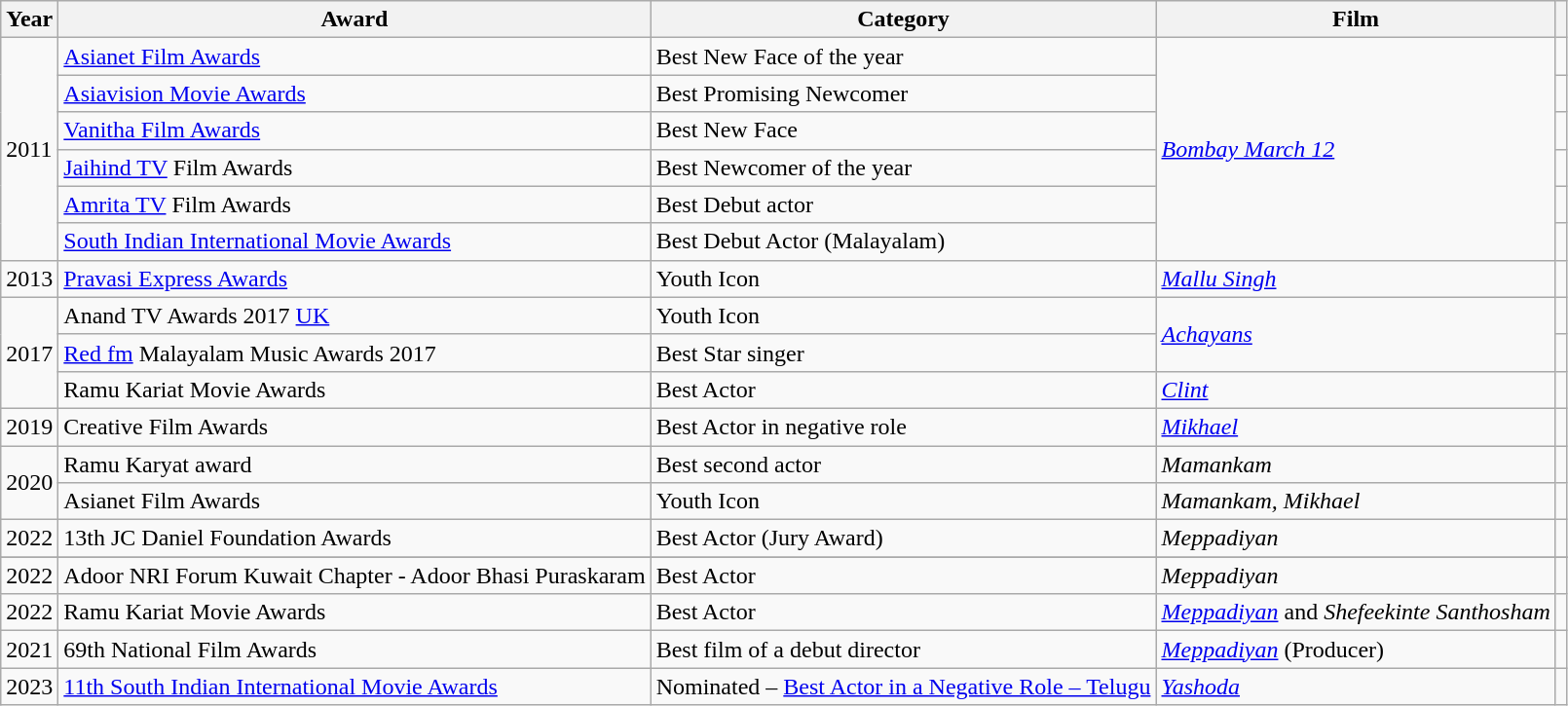<table class="wikitable sortable plainrowheaders">
<tr>
<th scope="col">Year</th>
<th scope="col">Award</th>
<th scope="col">Category</th>
<th scope="col">Film</th>
<th class="unsortable" scope="col"></th>
</tr>
<tr>
<td rowspan=6>2011</td>
<td><a href='#'>Asianet Film Awards</a></td>
<td>Best New Face of the year</td>
<td rowspan=6><em><a href='#'>Bombay March 12</a></em></td>
<td></td>
</tr>
<tr>
<td><a href='#'>Asiavision Movie Awards</a></td>
<td>Best Promising Newcomer</td>
<td></td>
</tr>
<tr>
<td><a href='#'>Vanitha Film Awards</a></td>
<td>Best New Face</td>
<td></td>
</tr>
<tr>
<td><a href='#'>Jaihind TV</a> Film Awards</td>
<td>Best Newcomer of the year</td>
<td></td>
</tr>
<tr>
<td><a href='#'>Amrita TV</a> Film Awards</td>
<td>Best Debut actor</td>
<td></td>
</tr>
<tr>
<td><a href='#'>South Indian International Movie Awards</a></td>
<td>Best Debut Actor (Malayalam)</td>
<td></td>
</tr>
<tr>
<td>2013</td>
<td><a href='#'>Pravasi Express Awards</a></td>
<td>Youth Icon</td>
<td><em><a href='#'>Mallu Singh</a></em></td>
<td></td>
</tr>
<tr>
<td rowspan=3>2017</td>
<td>Anand TV Awards 2017 <a href='#'>UK</a></td>
<td>Youth Icon</td>
<td rowspan=2><em><a href='#'>Achayans</a></em></td>
<td></td>
</tr>
<tr>
<td><a href='#'>Red fm</a> Malayalam Music Awards 2017</td>
<td>Best Star singer</td>
<td></td>
</tr>
<tr>
<td>Ramu Kariat Movie Awards</td>
<td>Best Actor</td>
<td><em><a href='#'>Clint</a></em></td>
<td></td>
</tr>
<tr>
<td>2019</td>
<td>Creative Film Awards</td>
<td>Best Actor in negative role</td>
<td><em><a href='#'>Mikhael</a></em></td>
<td></td>
</tr>
<tr>
<td Rowspan=2>2020</td>
<td>Ramu Karyat award</td>
<td>Best second actor</td>
<td><em>Mamankam</em></td>
<td></td>
</tr>
<tr>
<td>Asianet Film Awards</td>
<td>Youth Icon</td>
<td><em>Mamankam, Mikhael</em></td>
<td></td>
</tr>
<tr>
<td>2022</td>
<td>13th JC Daniel Foundation Awards</td>
<td>Best Actor (Jury Award)</td>
<td><em>Meppadiyan</em></td>
<td></td>
</tr>
<tr>
</tr>
<tr>
<td>2022</td>
<td>Adoor NRI Forum Kuwait Chapter - Adoor Bhasi Puraskaram</td>
<td>Best Actor</td>
<td><em>Meppadiyan</em></td>
<td></td>
</tr>
<tr>
<td>2022</td>
<td>Ramu Kariat Movie Awards</td>
<td>Best Actor</td>
<td><em><a href='#'>Meppadiyan</a></em> and <em>Shefeekinte Santhosham</em></td>
<td></td>
</tr>
<tr>
<td>2021</td>
<td>69th National Film Awards</td>
<td>Best film of a debut director</td>
<td><em><a href='#'>Meppadiyan</a></em> (Producer)</td>
<td></td>
</tr>
<tr>
<td>2023</td>
<td><a href='#'>11th South Indian International Movie Awards</a></td>
<td>Nominated – <a href='#'>Best Actor in a Negative Role – Telugu</a></td>
<td><a href='#'><em>Yashoda</em></a></td>
<td></td>
</tr>
</table>
